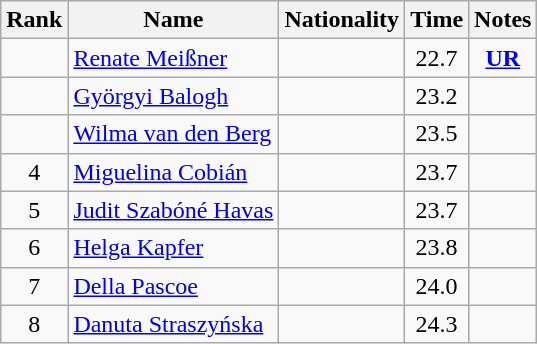<table class="wikitable sortable" style="text-align:center">
<tr>
<th>Rank</th>
<th>Name</th>
<th>Nationality</th>
<th>Time</th>
<th>Notes</th>
</tr>
<tr>
<td></td>
<td align=left><a href='#'>Renate Meißner</a></td>
<td align=left></td>
<td>22.7</td>
<td><strong><a href='#'>UR</a></strong></td>
</tr>
<tr>
<td></td>
<td align=left><a href='#'>Györgyi Balogh</a></td>
<td align=left></td>
<td>23.2</td>
<td></td>
</tr>
<tr>
<td></td>
<td align=left><a href='#'>Wilma van den Berg</a></td>
<td align=left></td>
<td>23.5</td>
<td></td>
</tr>
<tr>
<td>4</td>
<td align=left><a href='#'>Miguelina Cobián</a></td>
<td align=left></td>
<td>23.7</td>
<td></td>
</tr>
<tr>
<td>5</td>
<td align=left><a href='#'>Judit Szabóné Havas</a></td>
<td align=left></td>
<td>23.7</td>
<td></td>
</tr>
<tr>
<td>6</td>
<td align=left><a href='#'>Helga Kapfer</a></td>
<td align=left></td>
<td>23.8</td>
<td></td>
</tr>
<tr>
<td>7</td>
<td align=left><a href='#'>Della Pascoe</a></td>
<td align=left></td>
<td>24.0</td>
<td></td>
</tr>
<tr>
<td>8</td>
<td align=left><a href='#'>Danuta Straszyńska</a></td>
<td align=left></td>
<td>24.3</td>
<td></td>
</tr>
</table>
